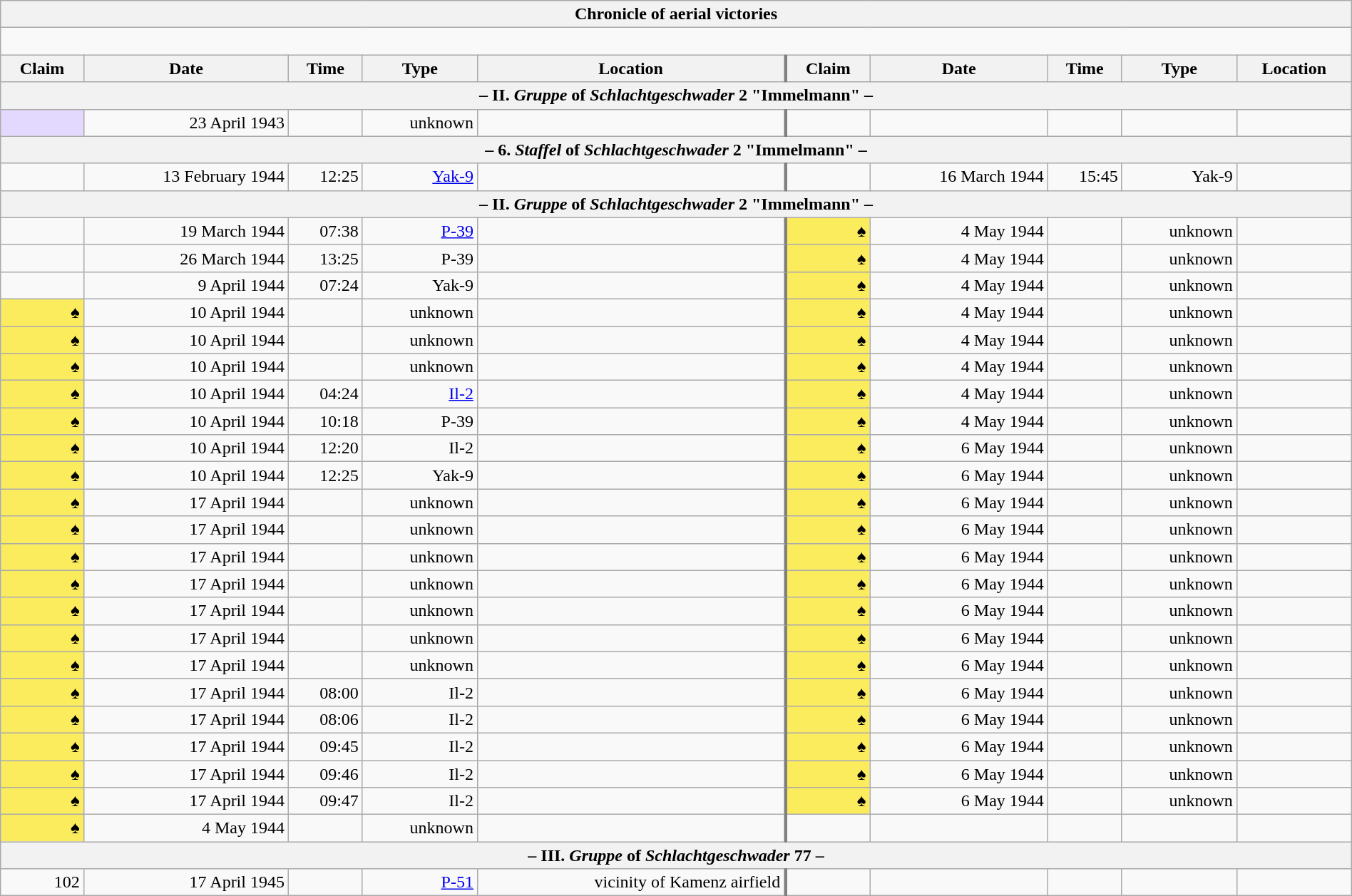<table class="wikitable plainrowheaders collapsible" style="margin-left: auto; margin-right: auto; border: none; text-align:right; width: 100%;">
<tr>
<th colspan="10">Chronicle of aerial victories</th>
</tr>
<tr>
<td colspan="10" style="text-align: left;"><br>
</td>
</tr>
<tr>
<th scope="col">Claim</th>
<th scope="col">Date</th>
<th scope="col">Time</th>
<th scope="col" width="100px">Type</th>
<th scope="col">Location</th>
<th scope="col" style="border-left: 3px solid grey;">Claim</th>
<th scope="col">Date</th>
<th scope="col">Time</th>
<th scope="col" width="100px">Type</th>
<th scope="col">Location</th>
</tr>
<tr>
<th colspan="10">– II. <em>Gruppe</em> of <em>Schlachtgeschwader</em> 2 "Immelmann" –</th>
</tr>
<tr>
<td style="background:#e3d9ff;"></td>
<td>23 April 1943</td>
<td></td>
<td>unknown</td>
<td></td>
<td style="border-left: 3px solid grey;"></td>
<td></td>
<td></td>
<td></td>
<td></td>
</tr>
<tr>
<th colspan="10">– 6. <em>Staffel</em> of <em>Schlachtgeschwader</em> 2 "Immelmann" –</th>
</tr>
<tr>
<td></td>
<td>13 February 1944</td>
<td>12:25</td>
<td><a href='#'>Yak-9</a></td>
<td></td>
<td style="border-left: 3px solid grey;"></td>
<td>16 March 1944</td>
<td>15:45</td>
<td>Yak-9</td>
<td></td>
</tr>
<tr>
<th colspan="10">– II. <em>Gruppe</em> of <em>Schlachtgeschwader</em> 2 "Immelmann" –</th>
</tr>
<tr>
<td></td>
<td>19 March 1944</td>
<td>07:38</td>
<td><a href='#'>P-39</a></td>
<td></td>
<td style="border-left: 3px solid grey; background:#fbec5d;">♠</td>
<td>4 May 1944</td>
<td></td>
<td>unknown</td>
<td></td>
</tr>
<tr>
<td></td>
<td>26 March 1944</td>
<td>13:25</td>
<td>P-39</td>
<td></td>
<td style="border-left: 3px solid grey; background:#fbec5d;">♠</td>
<td>4 May 1944</td>
<td></td>
<td>unknown</td>
<td></td>
</tr>
<tr>
<td></td>
<td>9 April 1944</td>
<td>07:24</td>
<td>Yak-9</td>
<td></td>
<td style="border-left: 3px solid grey; background:#fbec5d;">♠</td>
<td>4 May 1944</td>
<td></td>
<td>unknown</td>
<td></td>
</tr>
<tr>
<td style="background:#fbec5d;">♠</td>
<td>10 April 1944</td>
<td></td>
<td>unknown</td>
<td></td>
<td style="border-left: 3px solid grey; background:#fbec5d;">♠</td>
<td>4 May 1944</td>
<td></td>
<td>unknown</td>
<td></td>
</tr>
<tr>
<td style="background:#fbec5d;">♠</td>
<td>10 April 1944</td>
<td></td>
<td>unknown</td>
<td></td>
<td style="border-left: 3px solid grey; background:#fbec5d;">♠</td>
<td>4 May 1944</td>
<td></td>
<td>unknown</td>
<td></td>
</tr>
<tr>
<td style="background:#fbec5d;">♠</td>
<td>10 April 1944</td>
<td></td>
<td>unknown</td>
<td></td>
<td style="border-left: 3px solid grey; background:#fbec5d;">♠</td>
<td>4 May 1944</td>
<td></td>
<td>unknown</td>
<td></td>
</tr>
<tr>
<td style="background:#fbec5d;">♠</td>
<td>10 April 1944</td>
<td>04:24</td>
<td><a href='#'>Il-2</a></td>
<td></td>
<td style="border-left: 3px solid grey; background:#fbec5d;">♠</td>
<td>4 May 1944</td>
<td></td>
<td>unknown</td>
<td></td>
</tr>
<tr>
<td style="background:#fbec5d;">♠</td>
<td>10 April 1944</td>
<td>10:18</td>
<td>P-39</td>
<td></td>
<td style="border-left: 3px solid grey; background:#fbec5d;">♠</td>
<td>4 May 1944</td>
<td></td>
<td>unknown</td>
<td></td>
</tr>
<tr>
<td style="background:#fbec5d;">♠</td>
<td>10 April 1944</td>
<td>12:20</td>
<td>Il-2</td>
<td></td>
<td style="border-left: 3px solid grey; background:#fbec5d;">♠</td>
<td>6 May 1944</td>
<td></td>
<td>unknown</td>
<td></td>
</tr>
<tr>
<td style="background:#fbec5d;">♠</td>
<td>10 April 1944</td>
<td>12:25</td>
<td>Yak-9</td>
<td></td>
<td style="border-left: 3px solid grey; background:#fbec5d;">♠</td>
<td>6 May 1944</td>
<td></td>
<td>unknown</td>
<td></td>
</tr>
<tr>
<td style="background:#fbec5d;">♠</td>
<td>17 April 1944</td>
<td></td>
<td>unknown</td>
<td></td>
<td style="border-left: 3px solid grey; background:#fbec5d;">♠</td>
<td>6 May 1944</td>
<td></td>
<td>unknown</td>
<td></td>
</tr>
<tr>
<td style="background:#fbec5d;">♠</td>
<td>17 April 1944</td>
<td></td>
<td>unknown</td>
<td></td>
<td style="border-left: 3px solid grey; background:#fbec5d;">♠</td>
<td>6 May 1944</td>
<td></td>
<td>unknown</td>
<td></td>
</tr>
<tr>
<td style="background:#fbec5d;">♠</td>
<td>17 April 1944</td>
<td></td>
<td>unknown</td>
<td></td>
<td style="border-left: 3px solid grey; background:#fbec5d;">♠</td>
<td>6 May 1944</td>
<td></td>
<td>unknown</td>
<td></td>
</tr>
<tr>
<td style="background:#fbec5d;">♠</td>
<td>17 April 1944</td>
<td></td>
<td>unknown</td>
<td></td>
<td style="border-left: 3px solid grey; background:#fbec5d;">♠</td>
<td>6 May 1944</td>
<td></td>
<td>unknown</td>
<td></td>
</tr>
<tr>
<td style="background:#fbec5d;">♠</td>
<td>17 April 1944</td>
<td></td>
<td>unknown</td>
<td></td>
<td style="border-left: 3px solid grey; background:#fbec5d;">♠</td>
<td>6 May 1944</td>
<td></td>
<td>unknown</td>
<td></td>
</tr>
<tr>
<td style="background:#fbec5d;">♠</td>
<td>17 April 1944</td>
<td></td>
<td>unknown</td>
<td></td>
<td style="border-left: 3px solid grey; background:#fbec5d;">♠</td>
<td>6 May 1944</td>
<td></td>
<td>unknown</td>
<td></td>
</tr>
<tr>
<td style="background:#fbec5d;">♠</td>
<td>17 April 1944</td>
<td></td>
<td>unknown</td>
<td></td>
<td style="border-left: 3px solid grey; background:#fbec5d;">♠</td>
<td>6 May 1944</td>
<td></td>
<td>unknown</td>
<td></td>
</tr>
<tr>
<td style="background:#fbec5d;">♠</td>
<td>17 April 1944</td>
<td>08:00</td>
<td>Il-2</td>
<td></td>
<td style="border-left: 3px solid grey; background:#fbec5d;">♠</td>
<td>6 May 1944</td>
<td></td>
<td>unknown</td>
<td></td>
</tr>
<tr>
<td style="background:#fbec5d;">♠</td>
<td>17 April 1944</td>
<td>08:06</td>
<td>Il-2</td>
<td></td>
<td style="border-left: 3px solid grey; background:#fbec5d;">♠</td>
<td>6 May 1944</td>
<td></td>
<td>unknown</td>
<td></td>
</tr>
<tr>
<td style="background:#fbec5d;">♠</td>
<td>17 April 1944</td>
<td>09:45</td>
<td>Il-2</td>
<td></td>
<td style="border-left: 3px solid grey; background:#fbec5d;">♠</td>
<td>6 May 1944</td>
<td></td>
<td>unknown</td>
<td></td>
</tr>
<tr>
<td style="background:#fbec5d;">♠</td>
<td>17 April 1944</td>
<td>09:46</td>
<td>Il-2</td>
<td></td>
<td style="border-left: 3px solid grey; background:#fbec5d;">♠</td>
<td>6 May 1944</td>
<td></td>
<td>unknown</td>
<td></td>
</tr>
<tr>
<td style="background:#fbec5d;">♠</td>
<td>17 April 1944</td>
<td>09:47</td>
<td>Il-2</td>
<td></td>
<td style="border-left: 3px solid grey; background:#fbec5d;">♠</td>
<td>6 May 1944</td>
<td></td>
<td>unknown</td>
<td></td>
</tr>
<tr>
<td style="background:#fbec5d;">♠</td>
<td>4 May 1944</td>
<td></td>
<td>unknown</td>
<td></td>
<td style="border-left: 3px solid grey;"></td>
<td></td>
<td></td>
<td></td>
<td></td>
</tr>
<tr>
<th colspan="10">– III. <em>Gruppe</em> of <em>Schlachtgeschwader</em> 77 –</th>
</tr>
<tr>
<td>102</td>
<td>17 April 1945</td>
<td></td>
<td><a href='#'>P-51</a></td>
<td>vicinity of Kamenz airfield</td>
<td style="border-left: 3px solid grey;"></td>
<td></td>
<td></td>
<td></td>
<td></td>
</tr>
</table>
